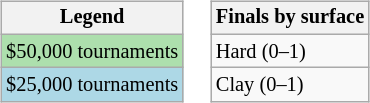<table>
<tr valign=top>
<td><br><table class=wikitable style="font-size:85%">
<tr>
<th>Legend</th>
</tr>
<tr style="background:#addfad;">
<td>$50,000 tournaments</td>
</tr>
<tr style="background:lightblue;">
<td>$25,000 tournaments</td>
</tr>
</table>
</td>
<td><br><table class=wikitable style="font-size:85%">
<tr>
<th>Finals by surface</th>
</tr>
<tr>
<td>Hard (0–1)</td>
</tr>
<tr>
<td>Clay (0–1)</td>
</tr>
</table>
</td>
</tr>
</table>
